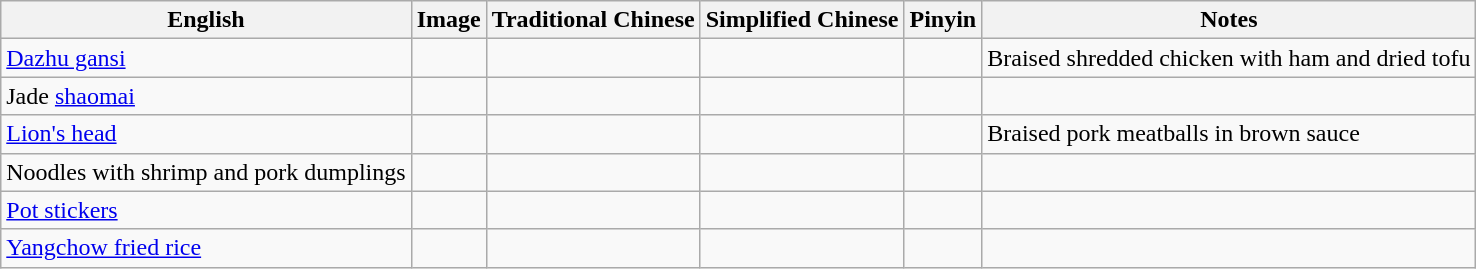<table class="wikitable">
<tr>
<th>English</th>
<th>Image</th>
<th>Traditional Chinese</th>
<th>Simplified Chinese</th>
<th>Pinyin</th>
<th>Notes</th>
</tr>
<tr>
<td><a href='#'>Dazhu gansi</a></td>
<td></td>
<td></td>
<td></td>
<td></td>
<td>Braised shredded chicken with ham and dried tofu</td>
</tr>
<tr>
<td>Jade <a href='#'>shaomai</a></td>
<td></td>
<td></td>
<td></td>
<td></td>
<td></td>
</tr>
<tr>
<td><a href='#'>Lion's head</a></td>
<td></td>
<td></td>
<td></td>
<td></td>
<td>Braised pork meatballs in brown sauce</td>
</tr>
<tr>
<td>Noodles with shrimp and pork dumplings</td>
<td></td>
<td></td>
<td></td>
<td></td>
<td></td>
</tr>
<tr>
<td><a href='#'>Pot stickers</a></td>
<td></td>
<td></td>
<td></td>
<td></td>
<td></td>
</tr>
<tr>
<td><a href='#'>Yangchow fried rice</a></td>
<td></td>
<td></td>
<td></td>
<td></td>
<td></td>
</tr>
</table>
